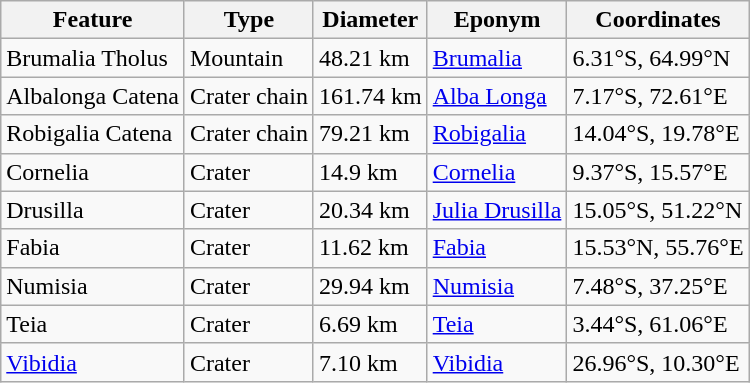<table class="wikitable">
<tr>
<th>Feature</th>
<th>Type</th>
<th>Diameter</th>
<th>Eponym</th>
<th>Coordinates</th>
</tr>
<tr>
<td>Brumalia Tholus</td>
<td>Mountain</td>
<td>48.21 km</td>
<td><a href='#'>Brumalia</a></td>
<td>6.31°S, 64.99°N</td>
</tr>
<tr>
<td>Albalonga Catena</td>
<td>Crater chain</td>
<td>161.74 km</td>
<td><a href='#'>Alba Longa</a></td>
<td>7.17°S, 72.61°E</td>
</tr>
<tr>
<td>Robigalia Catena</td>
<td>Crater chain</td>
<td>79.21 km</td>
<td><a href='#'>Robigalia</a></td>
<td>14.04°S, 19.78°E</td>
</tr>
<tr>
<td>Cornelia</td>
<td>Crater</td>
<td>14.9 km</td>
<td><a href='#'>Cornelia</a></td>
<td>9.37°S, 15.57°E</td>
</tr>
<tr>
<td>Drusilla</td>
<td>Crater</td>
<td>20.34 km</td>
<td><a href='#'>Julia Drusilla</a></td>
<td>15.05°S, 51.22°N</td>
</tr>
<tr>
<td>Fabia</td>
<td>Crater</td>
<td>11.62 km</td>
<td><a href='#'>Fabia</a></td>
<td>15.53°N, 55.76°E</td>
</tr>
<tr>
<td>Numisia</td>
<td>Crater</td>
<td>29.94 km</td>
<td><a href='#'>Numisia</a></td>
<td>7.48°S, 37.25°E</td>
</tr>
<tr>
<td>Teia</td>
<td>Crater</td>
<td>6.69 km</td>
<td><a href='#'>Teia</a></td>
<td>3.44°S, 61.06°E</td>
</tr>
<tr>
<td><a href='#'>Vibidia</a></td>
<td>Crater</td>
<td>7.10 km</td>
<td><a href='#'>Vibidia</a></td>
<td>26.96°S, 10.30°E</td>
</tr>
</table>
